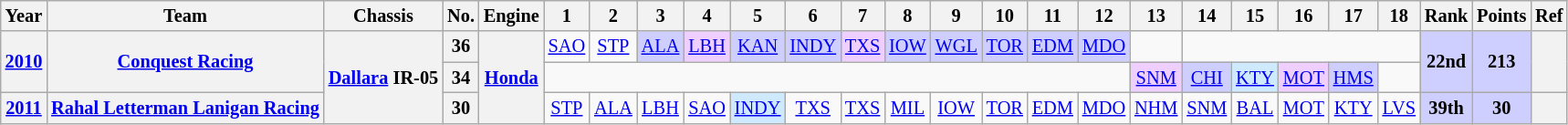<table class="wikitable" style="text-align:center; font-size:85%">
<tr>
<th>Year</th>
<th>Team</th>
<th>Chassis</th>
<th>No.</th>
<th>Engine</th>
<th>1</th>
<th>2</th>
<th>3</th>
<th>4</th>
<th>5</th>
<th>6</th>
<th>7</th>
<th>8</th>
<th>9</th>
<th>10</th>
<th>11</th>
<th>12</th>
<th>13</th>
<th>14</th>
<th>15</th>
<th>16</th>
<th>17</th>
<th>18</th>
<th>Rank</th>
<th>Points</th>
<th>Ref</th>
</tr>
<tr>
<th rowspan=2><a href='#'>2010</a></th>
<th rowspan=2 nowrap><a href='#'>Conquest Racing</a></th>
<th rowspan=3 nowrap><a href='#'>Dallara</a> IR-05</th>
<th>36</th>
<th rowspan=3><a href='#'>Honda</a></th>
<td><a href='#'>SAO</a></td>
<td><a href='#'>STP</a></td>
<td style="background:#CFCFFF;"><a href='#'>ALA</a><br></td>
<td style="background:#EFCFFF;"><a href='#'>LBH</a><br></td>
<td style="background:#CFCFFF;"><a href='#'>KAN</a><br></td>
<td style="background:#CFCFFF;"><a href='#'>INDY</a><br></td>
<td style="background:#EFCFFF;"><a href='#'>TXS</a><br></td>
<td style="background:#CFCFFF;"><a href='#'>IOW</a><br></td>
<td style="background:#CFCFFF;"><a href='#'>WGL</a><br></td>
<td style="background:#CFCFFF;"><a href='#'>TOR</a><br></td>
<td style="background:#CFCFFF;"><a href='#'>EDM</a><br></td>
<td style="background:#CFCFFF;"><a href='#'>MDO</a><br></td>
<td></td>
<td colspan=5></td>
<th rowspan=2 style="background:#CFCFFF;">22nd</th>
<th rowspan=2 style="background:#CFCFFF;">213</th>
<th rowspan=2></th>
</tr>
<tr>
<th>34</th>
<td colspan=12></td>
<td style="background:#EFCFFF;"><a href='#'>SNM</a><br></td>
<td style="background:#CFCFFF;"><a href='#'>CHI</a><br></td>
<td style="background:#CFEAFF;"><a href='#'>KTY</a><br></td>
<td style="background:#EFCFFF;"><a href='#'>MOT</a><br></td>
<td style="background:#CFCFFF;"><a href='#'>HMS</a><br></td>
</tr>
<tr>
<th><a href='#'>2011</a></th>
<th nowrap><a href='#'>Rahal Letterman Lanigan Racing</a></th>
<th>30</th>
<td><a href='#'>STP</a></td>
<td><a href='#'>ALA</a></td>
<td><a href='#'>LBH</a></td>
<td><a href='#'>SAO</a></td>
<td style="background:#CFEAFF;"><a href='#'>INDY</a><br></td>
<td><a href='#'>TXS</a></td>
<td><a href='#'>TXS</a></td>
<td><a href='#'>MIL</a></td>
<td><a href='#'>IOW</a></td>
<td><a href='#'>TOR</a></td>
<td><a href='#'>EDM</a></td>
<td><a href='#'>MDO</a></td>
<td><a href='#'>NHM</a></td>
<td><a href='#'>SNM</a></td>
<td><a href='#'>BAL</a></td>
<td><a href='#'>MOT</a></td>
<td><a href='#'>KTY</a></td>
<td><a href='#'>LVS</a></td>
<th style="background:#CFCFFF;">39th</th>
<th style="background:#CFCFFF;">30</th>
<th></th>
</tr>
</table>
